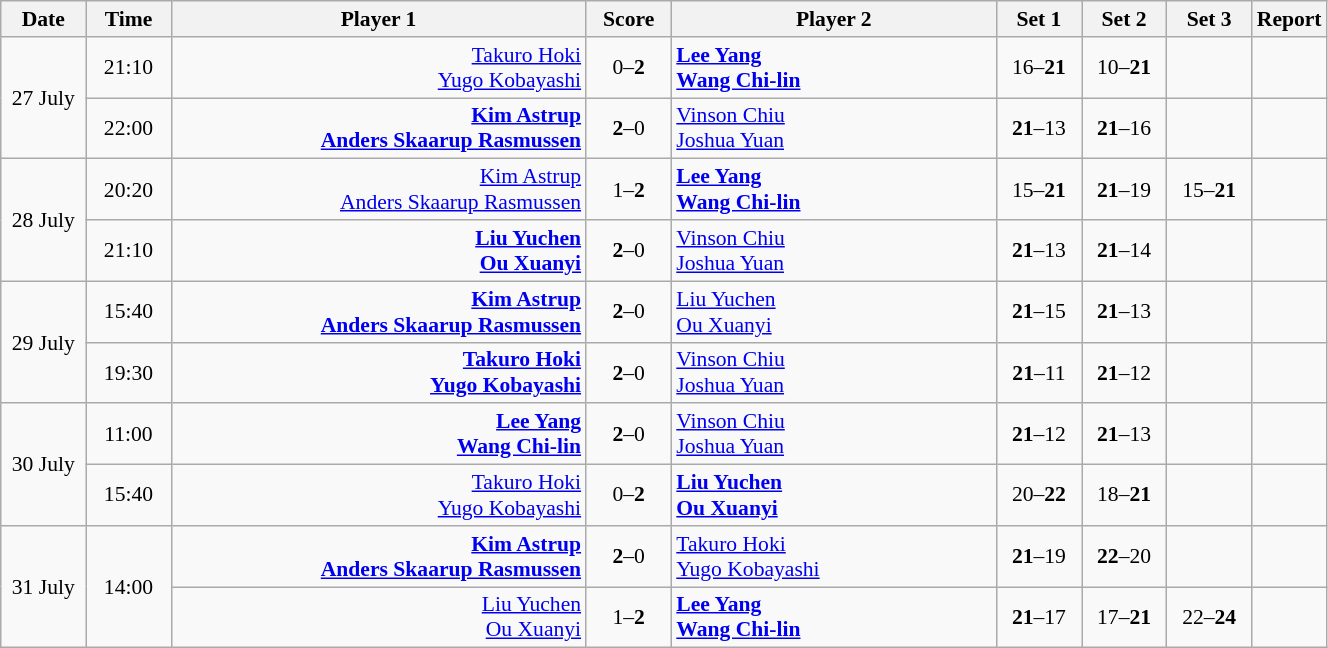<table class="wikitable" style="font-size:90%; text-align:center">
<tr>
<th width="50">Date</th>
<th width="50">Time</th>
<th width="270">Player 1</th>
<th width="50">Score</th>
<th width="210">Player 2</th>
<th width="50">Set 1</th>
<th width="50">Set 2</th>
<th width="50">Set 3</th>
<th>Report</th>
</tr>
<tr>
<td rowspan="2">27 July</td>
<td>21:10</td>
<td align="right"><a href='#'>Takuro Hoki</a> <br><a href='#'>Yugo Kobayashi</a> </td>
<td>0–<strong>2</strong></td>
<td align="left"><strong> <a href='#'>Lee Yang</a><br> <a href='#'>Wang Chi-lin</a></strong></td>
<td>16–<strong>21</strong></td>
<td>10–<strong>21</strong></td>
<td></td>
<td></td>
</tr>
<tr>
<td>22:00</td>
<td align="right"><strong><a href='#'>Kim Astrup</a> <br><a href='#'>Anders Skaarup Rasmussen</a> </strong></td>
<td><strong>2</strong>–0</td>
<td align="left"> <a href='#'>Vinson Chiu</a><br> <a href='#'>Joshua Yuan</a></td>
<td><strong>21</strong>–13</td>
<td><strong>21</strong>–16</td>
<td></td>
<td></td>
</tr>
<tr>
<td rowspan="2">28 July</td>
<td>20:20</td>
<td align="right"><a href='#'>Kim Astrup</a> <br><a href='#'>Anders Skaarup Rasmussen</a> </td>
<td>1–<strong>2</strong></td>
<td align="left"><strong> <a href='#'>Lee Yang</a><br> <a href='#'>Wang Chi-lin</a></strong></td>
<td>15–<strong>21</strong></td>
<td><strong>21</strong>–19</td>
<td>15–<strong>21</strong></td>
<td></td>
</tr>
<tr>
<td>21:10</td>
<td align="right"><strong><a href='#'>Liu Yuchen</a> <br><a href='#'>Ou Xuanyi</a> </strong></td>
<td><strong>2</strong>–0</td>
<td align="left"> <a href='#'>Vinson Chiu</a><br> <a href='#'>Joshua Yuan</a></td>
<td><strong>21</strong>–13</td>
<td><strong>21</strong>–14</td>
<td></td>
<td></td>
</tr>
<tr>
<td rowspan="2">29 July</td>
<td>15:40</td>
<td align="right"><strong><a href='#'>Kim Astrup</a> <br><a href='#'>Anders Skaarup Rasmussen</a> </strong></td>
<td><strong>2</strong>–0</td>
<td align="left"> <a href='#'>Liu Yuchen</a><br> <a href='#'>Ou Xuanyi</a></td>
<td><strong>21</strong>–15</td>
<td><strong>21</strong>–13</td>
<td></td>
<td></td>
</tr>
<tr>
<td>19:30</td>
<td align="right"><strong><a href='#'>Takuro Hoki</a> <br><a href='#'>Yugo Kobayashi</a> </strong></td>
<td><strong>2</strong>–0</td>
<td align="left"> <a href='#'>Vinson Chiu</a><br> <a href='#'>Joshua Yuan</a></td>
<td><strong>21</strong>–11</td>
<td><strong>21</strong>–12</td>
<td></td>
<td></td>
</tr>
<tr>
<td rowspan="2">30 July</td>
<td>11:00</td>
<td align="right"><strong><a href='#'>Lee Yang</a> <br><a href='#'>Wang Chi-lin</a> </strong></td>
<td><strong>2</strong>–0</td>
<td align="left"> <a href='#'>Vinson Chiu</a><br> <a href='#'>Joshua Yuan</a></td>
<td><strong>21</strong>–12</td>
<td><strong>21</strong>–13</td>
<td></td>
<td></td>
</tr>
<tr>
<td>15:40</td>
<td align="right"><a href='#'>Takuro Hoki</a> <br><a href='#'>Yugo Kobayashi</a> </td>
<td>0–<strong>2</strong></td>
<td align="left"><strong> <a href='#'>Liu Yuchen</a><br> <a href='#'>Ou Xuanyi</a></strong></td>
<td>20–<strong>22</strong></td>
<td>18–<strong>21</strong></td>
<td></td>
<td></td>
</tr>
<tr>
<td rowspan="2">31 July</td>
<td rowspan="2">14:00</td>
<td align="right"><strong><a href='#'>Kim Astrup</a> <br><a href='#'>Anders Skaarup Rasmussen</a> </strong></td>
<td><strong>2</strong>–0</td>
<td align="left"> <a href='#'>Takuro Hoki</a><br> <a href='#'>Yugo Kobayashi</a></td>
<td><strong>21</strong>–19</td>
<td><strong>22</strong>–20</td>
<td></td>
<td></td>
</tr>
<tr>
<td align="right"><a href='#'>Liu Yuchen</a> <br><a href='#'>Ou Xuanyi</a> </td>
<td>1–<strong>2</strong></td>
<td align="left"><strong> <a href='#'>Lee Yang</a><br> <a href='#'>Wang Chi-lin</a></strong></td>
<td><strong>21</strong>–17</td>
<td>17–<strong>21</strong></td>
<td>22–<strong>24</strong></td>
<td></td>
</tr>
</table>
